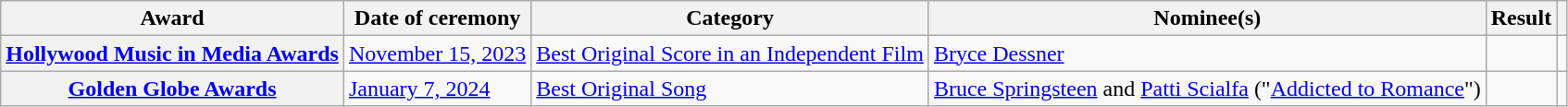<table class="wikitable sortable plainrowheaders">
<tr>
<th scope="col">Award</th>
<th scope="col">Date of ceremony</th>
<th scope="col">Category</th>
<th scope="col">Nominee(s)</th>
<th scope="col">Result</th>
<th scope="col" class="unsortable"></th>
</tr>
<tr>
<th scope="row"><a href='#'>Hollywood Music in Media Awards</a></th>
<td><a href='#'>November 15, 2023</a></td>
<td><a href='#'>Best Original Score in an Independent Film</a></td>
<td><a href='#'>Bryce Dessner</a></td>
<td></td>
<td style="text-align:center;"></td>
</tr>
<tr>
<th scope="row"><a href='#'>Golden Globe Awards</a></th>
<td><a href='#'>January 7, 2024</a></td>
<td><a href='#'>Best Original Song</a></td>
<td><a href='#'>Bruce Springsteen</a> and <a href='#'>Patti Scialfa</a> ("<a href='#'>Addicted to Romance</a>")</td>
<td></td>
<td style="text-align:center;"></td>
</tr>
</table>
